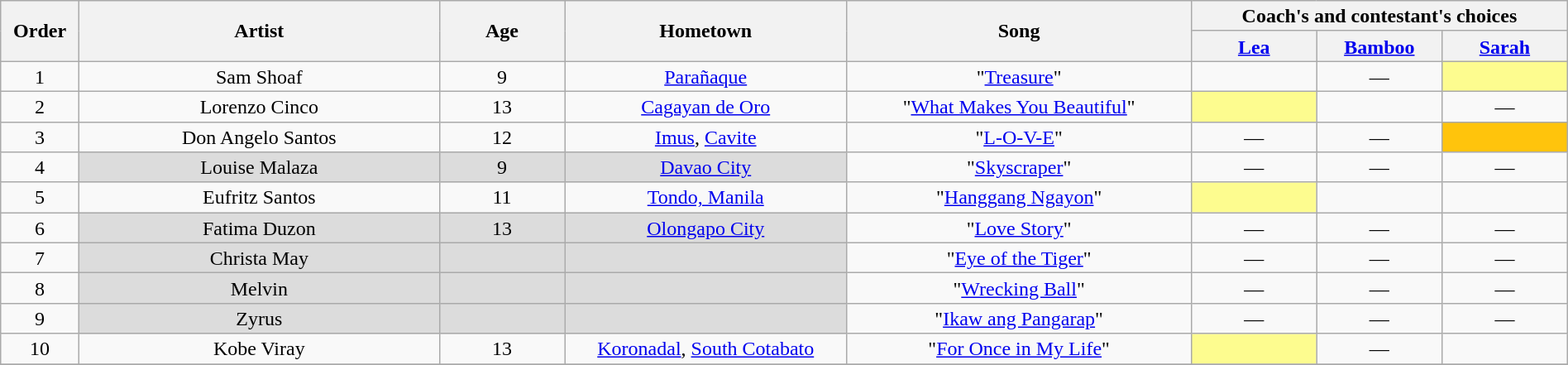<table class="wikitable" style="text-align:center; line-height:17px; font-size:100%; width:100%;">
<tr>
<th scope="col" rowspan="2" width="05%">Order</th>
<th scope="col" rowspan="2" width="23%">Artist</th>
<th scope="col" rowspan="2" width="08%">Age</th>
<th scope="col" rowspan="2" width="18%">Hometown</th>
<th scope="col" rowspan="2" width="22%">Song</th>
<th scope="col" colspan="3" width="24%">Coach's and contestant's choices</th>
</tr>
<tr>
<th width="08%"><a href='#'>Lea</a></th>
<th width="08%"><a href='#'>Bamboo</a></th>
<th width="08%"><a href='#'>Sarah</a></th>
</tr>
<tr>
<td scope="row">1</td>
<td>Sam Shoaf</td>
<td>9</td>
<td><a href='#'>Parañaque</a></td>
<td>"<a href='#'>Treasure</a>"</td>
<td><strong></strong></td>
<td>—</td>
<td style="background:#fdfc8f;"><strong></strong></td>
</tr>
<tr>
<td scope="row">2</td>
<td>Lorenzo Cinco</td>
<td>13</td>
<td><a href='#'>Cagayan de Oro</a></td>
<td>"<a href='#'>What Makes You Beautiful</a>"</td>
<td style="background:#fdfc8f;"><strong></strong></td>
<td><strong></strong></td>
<td>—</td>
</tr>
<tr>
<td scope="row">3</td>
<td>Don Angelo Santos</td>
<td>12</td>
<td><a href='#'>Imus</a>, <a href='#'>Cavite</a></td>
<td>"<a href='#'>L-O-V-E</a>"</td>
<td>—</td>
<td>—</td>
<td style="background:#FFC40C;"><strong></strong></td>
</tr>
<tr>
<td scope="row">4</td>
<td style="background:#DCDCDC;">Louise Malaza</td>
<td style="background:#DCDCDC;">9</td>
<td style="background:#DCDCDC;"><a href='#'>Davao City</a></td>
<td>"<a href='#'>Skyscraper</a>"</td>
<td>—</td>
<td>—</td>
<td>—</td>
</tr>
<tr>
<td scope="row">5</td>
<td>Eufritz Santos</td>
<td>11</td>
<td><a href='#'>Tondo, Manila</a></td>
<td>"<a href='#'>Hanggang Ngayon</a>"</td>
<td style="background:#fdfc8f;"><strong></strong></td>
<td><strong></strong></td>
<td><strong></strong></td>
</tr>
<tr>
<td scope="row">6</td>
<td style="background:#DCDCDC;">Fatima Duzon</td>
<td style="background:#DCDCDC;">13</td>
<td style="background:#DCDCDC;"><a href='#'>Olongapo City</a></td>
<td>"<a href='#'>Love Story</a>"</td>
<td>—</td>
<td>—</td>
<td>—</td>
</tr>
<tr>
<td scope="row">7</td>
<td style="background:#DCDCDC;">Christa May</td>
<td style="background:#DCDCDC;"></td>
<td style="background:#DCDCDC;"></td>
<td>"<a href='#'>Eye of the Tiger</a>"</td>
<td>—</td>
<td>—</td>
<td>—</td>
</tr>
<tr>
<td scope="row">8</td>
<td style="background:#DCDCDC;">Melvin</td>
<td style="background:#DCDCDC;"></td>
<td style="background:#DCDCDC;"></td>
<td>"<a href='#'>Wrecking Ball</a>"</td>
<td>—</td>
<td>—</td>
<td>—</td>
</tr>
<tr>
<td scope="row">9</td>
<td style="background:#DCDCDC;">Zyrus</td>
<td style="background:#DCDCDC;"></td>
<td style="background:#DCDCDC;"></td>
<td>"<a href='#'>Ikaw ang Pangarap</a>"</td>
<td>—</td>
<td>—</td>
<td>—</td>
</tr>
<tr>
<td scope="row">10</td>
<td>Kobe Viray</td>
<td>13</td>
<td><a href='#'>Koronadal</a>, <a href='#'>South Cotabato</a></td>
<td>"<a href='#'>For Once in My Life</a>"</td>
<td style="background:#fdfc8f;"><strong></strong></td>
<td>—</td>
<td><strong></strong></td>
</tr>
<tr>
</tr>
</table>
